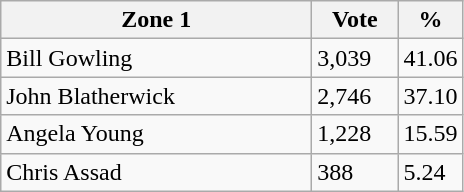<table class="wikitable">
<tr>
<th bgcolor="#DDDDFF" width="200px">Zone 1</th>
<th bgcolor="#DDDDFF" width="50px">Vote</th>
<th bgcolor="#DDDDFF" width="30px">%</th>
</tr>
<tr>
<td>Bill Gowling</td>
<td>3,039</td>
<td>41.06</td>
</tr>
<tr>
<td>John Blatherwick</td>
<td>2,746</td>
<td>37.10</td>
</tr>
<tr>
<td>Angela Young</td>
<td>1,228</td>
<td>15.59</td>
</tr>
<tr>
<td>Chris Assad</td>
<td>388</td>
<td>5.24</td>
</tr>
</table>
